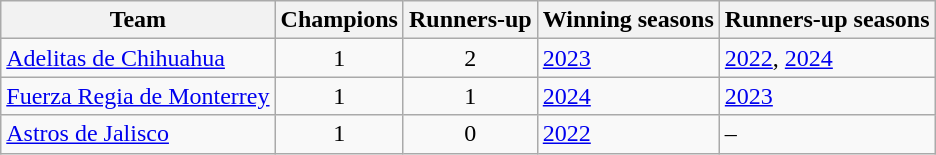<table class="wikitable">
<tr>
<th>Team</th>
<th>Champions</th>
<th>Runners-up</th>
<th>Winning seasons</th>
<th>Runners-up seasons</th>
</tr>
<tr>
<td><a href='#'>Adelitas de Chihuahua</a></td>
<td align=center>1</td>
<td align=center>2</td>
<td><a href='#'>2023</a></td>
<td><a href='#'>2022</a>, <a href='#'>2024</a></td>
</tr>
<tr>
<td><a href='#'>Fuerza Regia de Monterrey</a></td>
<td align=center>1</td>
<td align=center>1</td>
<td><a href='#'>2024</a></td>
<td><a href='#'>2023</a></td>
</tr>
<tr>
<td><a href='#'>Astros de Jalisco</a></td>
<td align=center>1</td>
<td align=center>0</td>
<td><a href='#'>2022</a></td>
<td>–</td>
</tr>
</table>
